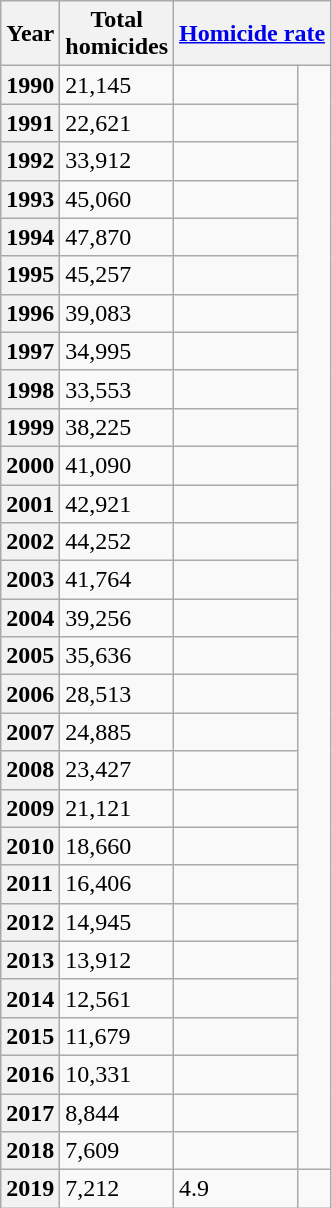<table class="wikitable sortable" style="text-align:left; margin-right:60px">
<tr>
<th style="text-align:center;">Year</th>
<th style="text-align:center;">Total<br> homicides</th>
<th style="text-align:center;" colspan=2><a href='#'>Homicide rate</a></th>
</tr>
<tr>
<th style="text-align:left;">1990</th>
<td>21,145</td>
<td></td>
</tr>
<tr>
<th style="text-align:left;">1991</th>
<td>22,621</td>
<td></td>
</tr>
<tr>
<th style="text-align:left;">1992</th>
<td>33,912</td>
<td></td>
</tr>
<tr>
<th style="text-align:left;">1993</th>
<td>45,060</td>
<td></td>
</tr>
<tr>
<th style="text-align:left;">1994</th>
<td>47,870</td>
<td></td>
</tr>
<tr>
<th style="text-align:left;">1995</th>
<td>45,257</td>
<td></td>
</tr>
<tr>
<th style="text-align:left;">1996</th>
<td>39,083</td>
<td></td>
</tr>
<tr>
<th style="text-align:left;">1997</th>
<td>34,995</td>
<td></td>
</tr>
<tr>
<th style="text-align:left;">1998</th>
<td>33,553</td>
<td></td>
</tr>
<tr>
<th style="text-align:left;">1999</th>
<td>38,225</td>
<td></td>
</tr>
<tr>
<th style="text-align:left;">2000</th>
<td>41,090</td>
<td></td>
</tr>
<tr>
<th style="text-align:left;">2001</th>
<td>42,921</td>
<td></td>
</tr>
<tr>
<th style="text-align:left;">2002</th>
<td>44,252</td>
<td></td>
</tr>
<tr>
<th style="text-align:left;">2003</th>
<td>41,764</td>
<td></td>
</tr>
<tr>
<th style="text-align:left;">2004</th>
<td>39,256</td>
<td></td>
</tr>
<tr>
<th style="text-align:left;">2005</th>
<td>35,636</td>
<td></td>
</tr>
<tr>
<th style="text-align:left;">2006</th>
<td>28,513</td>
<td></td>
</tr>
<tr>
<th style="text-align:left;">2007</th>
<td>24,885</td>
<td></td>
</tr>
<tr>
<th style="text-align:left;">2008</th>
<td>23,427</td>
<td></td>
</tr>
<tr>
<th style="text-align:left;">2009</th>
<td>21,121</td>
<td></td>
</tr>
<tr>
<th style="text-align:left;">2010</th>
<td>18,660</td>
<td></td>
</tr>
<tr>
<th style="text-align:left;">2011</th>
<td>16,406</td>
<td></td>
</tr>
<tr>
<th style="text-align:left;">2012</th>
<td>14,945</td>
<td></td>
</tr>
<tr>
<th style="text-align:left;">2013</th>
<td>13,912</td>
<td></td>
</tr>
<tr>
<th style="text-align:left;">2014</th>
<td>12,561</td>
<td></td>
</tr>
<tr>
<th style="text-align:left;">2015</th>
<td>11,679</td>
<td></td>
</tr>
<tr>
<th style="text-align:left;">2016</th>
<td>10,331</td>
<td></td>
</tr>
<tr>
<th style="text-align:left;">2017</th>
<td>8,844</td>
<td></td>
</tr>
<tr>
<th style="text-align:left;">2018</th>
<td>7,609</td>
<td></td>
</tr>
<tr>
<th>2019</th>
<td>7,212</td>
<td>4.9</td>
<td></td>
</tr>
</table>
